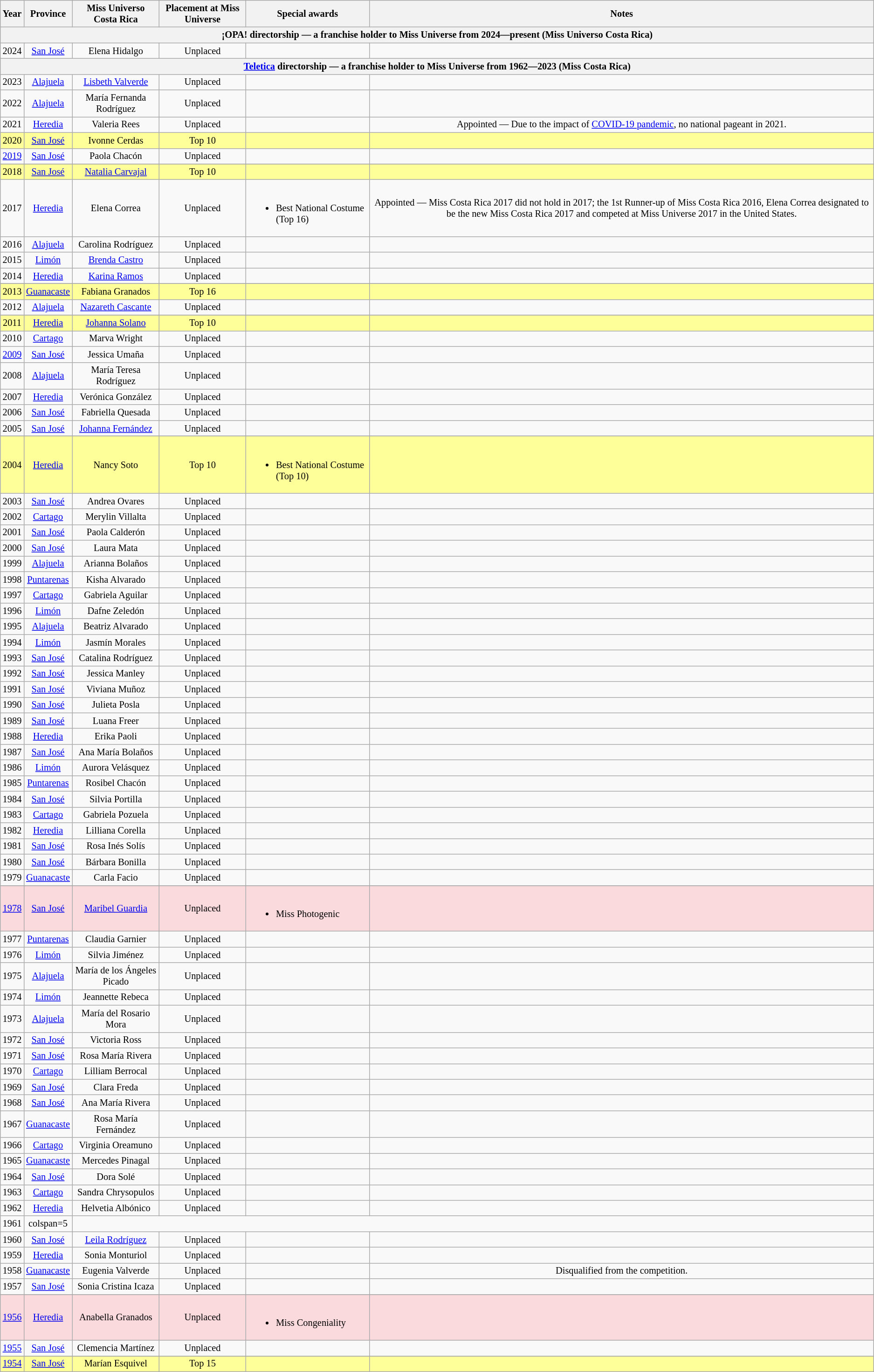<table class="wikitable " style="font-size: 85%; text-align:center;">
<tr>
<th>Year</th>
<th>Province</th>
<th>Miss Universo Costa Rica</th>
<th>Placement at Miss Universe</th>
<th>Special awards</th>
<th>Notes</th>
</tr>
<tr>
<th colspan="6">¡OPA! directorship — a franchise holder to Miss Universe from 2024―present (Miss Universo Costa Rica)</th>
</tr>
<tr>
<td>2024</td>
<td><a href='#'>San José</a></td>
<td>Elena Hidalgo</td>
<td>Unplaced</td>
<td></td>
<td></td>
</tr>
<tr>
<th colspan="6"><a href='#'>Teletica</a> directorship — a franchise holder to Miss Universe from 1962―2023 (Miss Costa Rica)</th>
</tr>
<tr>
<td>2023</td>
<td><a href='#'>Alajuela</a></td>
<td><a href='#'>Lisbeth Valverde</a></td>
<td>Unplaced</td>
<td></td>
<td></td>
</tr>
<tr>
<td>2022</td>
<td><a href='#'>Alajuela</a></td>
<td>María Fernanda Rodríguez</td>
<td>Unplaced</td>
<td></td>
<td></td>
</tr>
<tr>
<td>2021</td>
<td><a href='#'>Heredia</a></td>
<td>Valeria Rees</td>
<td>Unplaced</td>
<td></td>
<td>Appointed — Due to the impact of <a href='#'>COVID-19 pandemic</a>, no national pageant in 2021.</td>
</tr>
<tr style="background-color:#FFFF99; ">
<td>2020</td>
<td><a href='#'>San José</a></td>
<td>Ivonne Cerdas</td>
<td>Top 10</td>
<td></td>
<td></td>
</tr>
<tr>
<td><a href='#'>2019</a></td>
<td><a href='#'>San José</a></td>
<td>Paola Chacón</td>
<td>Unplaced</td>
<td></td>
<td></td>
</tr>
<tr>
</tr>
<tr style="background-color:#FFFF99; ">
<td>2018</td>
<td><a href='#'>San José</a></td>
<td><a href='#'>Natalia Carvajal</a></td>
<td>Top 10</td>
<td></td>
<td></td>
</tr>
<tr>
<td>2017</td>
<td><a href='#'>Heredia</a></td>
<td>Elena Correa</td>
<td>Unplaced</td>
<td align="left"><br><ul><li>Best National Costume (Top 16)</li></ul></td>
<td>Appointed — Miss Costa Rica 2017 did not hold in 2017; the 1st Runner-up of Miss Costa Rica 2016, Elena Correa designated to be the new Miss Costa Rica 2017 and competed at Miss Universe 2017 in the United States.</td>
</tr>
<tr>
<td>2016</td>
<td><a href='#'>Alajuela</a></td>
<td>Carolina Rodríguez</td>
<td>Unplaced</td>
<td></td>
<td></td>
</tr>
<tr>
<td>2015</td>
<td><a href='#'>Limón</a></td>
<td><a href='#'>Brenda Castro</a></td>
<td>Unplaced</td>
<td></td>
<td></td>
</tr>
<tr>
<td>2014</td>
<td><a href='#'>Heredia</a></td>
<td><a href='#'>Karina Ramos</a></td>
<td>Unplaced</td>
<td></td>
<td></td>
</tr>
<tr>
</tr>
<tr style="background-color:#FFFF99; ">
<td>2013</td>
<td><a href='#'>Guanacaste</a></td>
<td>Fabiana Granados</td>
<td>Top 16</td>
<td></td>
<td></td>
</tr>
<tr>
<td>2012</td>
<td><a href='#'>Alajuela</a></td>
<td><a href='#'>Nazareth Cascante</a></td>
<td>Unplaced</td>
<td></td>
<td></td>
</tr>
<tr>
</tr>
<tr style="background-color:#FFFF99; ">
<td>2011</td>
<td><a href='#'>Heredia</a></td>
<td><a href='#'>Johanna Solano</a></td>
<td>Top 10</td>
<td></td>
<td></td>
</tr>
<tr>
<td>2010</td>
<td><a href='#'>Cartago</a></td>
<td>Marva Wright</td>
<td>Unplaced</td>
<td></td>
<td></td>
</tr>
<tr>
<td><a href='#'>2009</a></td>
<td><a href='#'>San José</a></td>
<td>Jessica Umaña</td>
<td>Unplaced</td>
<td></td>
<td></td>
</tr>
<tr>
<td>2008</td>
<td><a href='#'>Alajuela</a></td>
<td>María Teresa Rodríguez</td>
<td>Unplaced</td>
<td></td>
<td></td>
</tr>
<tr>
<td>2007</td>
<td><a href='#'>Heredia</a></td>
<td>Verónica González</td>
<td>Unplaced</td>
<td></td>
<td></td>
</tr>
<tr>
<td>2006</td>
<td><a href='#'>San José</a></td>
<td>Fabriella Quesada</td>
<td>Unplaced</td>
<td></td>
<td></td>
</tr>
<tr>
<td>2005</td>
<td><a href='#'>San José</a></td>
<td><a href='#'>Johanna Fernández</a></td>
<td>Unplaced</td>
<td></td>
<td></td>
</tr>
<tr>
</tr>
<tr style="background-color:#FFFF99; ">
<td>2004</td>
<td><a href='#'>Heredia</a></td>
<td>Nancy Soto</td>
<td>Top 10</td>
<td align="left"><br><ul><li>Best National Costume (Top 10)</li></ul></td>
<td></td>
</tr>
<tr>
<td>2003</td>
<td><a href='#'>San José</a></td>
<td>Andrea Ovares</td>
<td>Unplaced</td>
<td></td>
<td></td>
</tr>
<tr>
<td>2002</td>
<td><a href='#'>Cartago</a></td>
<td>Merylin Villalta</td>
<td>Unplaced</td>
<td></td>
<td></td>
</tr>
<tr>
<td>2001</td>
<td><a href='#'>San José</a></td>
<td>Paola Calderón</td>
<td>Unplaced</td>
<td></td>
<td></td>
</tr>
<tr>
<td>2000</td>
<td><a href='#'>San José</a></td>
<td>Laura Mata</td>
<td>Unplaced</td>
<td></td>
<td></td>
</tr>
<tr>
<td>1999</td>
<td><a href='#'>Alajuela</a></td>
<td>Arianna Bolaños</td>
<td>Unplaced</td>
<td></td>
<td></td>
</tr>
<tr>
<td>1998</td>
<td><a href='#'>Puntarenas</a></td>
<td>Kisha Alvarado</td>
<td>Unplaced</td>
<td></td>
<td></td>
</tr>
<tr>
<td>1997</td>
<td><a href='#'>Cartago</a></td>
<td>Gabriela Aguilar</td>
<td>Unplaced</td>
<td></td>
<td></td>
</tr>
<tr>
<td>1996</td>
<td><a href='#'>Limón</a></td>
<td>Dafne Zeledón</td>
<td>Unplaced</td>
<td></td>
<td></td>
</tr>
<tr>
<td>1995</td>
<td><a href='#'>Alajuela</a></td>
<td>Beatriz Alvarado</td>
<td>Unplaced</td>
<td></td>
<td></td>
</tr>
<tr>
<td>1994</td>
<td><a href='#'>Limón</a></td>
<td>Jasmín Morales</td>
<td>Unplaced</td>
<td></td>
<td></td>
</tr>
<tr>
<td>1993</td>
<td><a href='#'>San José</a></td>
<td>Catalina Rodríguez</td>
<td>Unplaced</td>
<td></td>
<td></td>
</tr>
<tr>
<td>1992</td>
<td><a href='#'>San José</a></td>
<td>Jessica Manley</td>
<td>Unplaced</td>
<td></td>
<td></td>
</tr>
<tr>
<td>1991</td>
<td><a href='#'>San José</a></td>
<td>Viviana Muñoz</td>
<td>Unplaced</td>
<td></td>
<td></td>
</tr>
<tr>
<td>1990</td>
<td><a href='#'>San José</a></td>
<td>Julieta Posla</td>
<td>Unplaced</td>
<td></td>
<td></td>
</tr>
<tr>
<td>1989</td>
<td><a href='#'>San José</a></td>
<td>Luana Freer</td>
<td>Unplaced</td>
<td></td>
<td></td>
</tr>
<tr>
<td>1988</td>
<td><a href='#'>Heredia</a></td>
<td>Erika Paoli</td>
<td>Unplaced</td>
<td></td>
<td></td>
</tr>
<tr>
<td>1987</td>
<td><a href='#'>San José</a></td>
<td>Ana María Bolaños</td>
<td>Unplaced</td>
<td></td>
<td></td>
</tr>
<tr>
<td>1986</td>
<td><a href='#'>Limón</a></td>
<td>Aurora Velásquez</td>
<td>Unplaced</td>
<td></td>
<td></td>
</tr>
<tr>
<td>1985</td>
<td><a href='#'>Puntarenas</a></td>
<td>Rosibel Chacón</td>
<td>Unplaced</td>
<td></td>
<td></td>
</tr>
<tr>
<td>1984</td>
<td><a href='#'>San José</a></td>
<td>Silvia Portilla</td>
<td>Unplaced</td>
<td></td>
<td></td>
</tr>
<tr>
<td>1983</td>
<td><a href='#'>Cartago</a></td>
<td>Gabriela Pozuela</td>
<td>Unplaced</td>
<td></td>
<td></td>
</tr>
<tr>
<td>1982</td>
<td><a href='#'>Heredia</a></td>
<td>Lilliana Corella</td>
<td>Unplaced</td>
<td></td>
<td></td>
</tr>
<tr>
<td>1981</td>
<td><a href='#'>San José</a></td>
<td>Rosa Inés Solís</td>
<td>Unplaced</td>
<td></td>
<td></td>
</tr>
<tr>
<td>1980</td>
<td><a href='#'>San José</a></td>
<td>Bárbara Bonilla</td>
<td>Unplaced</td>
<td></td>
<td></td>
</tr>
<tr>
<td>1979</td>
<td><a href='#'>Guanacaste</a></td>
<td>Carla Facio</td>
<td>Unplaced</td>
<td></td>
<td></td>
</tr>
<tr>
</tr>
<tr>
</tr>
<tr style="background-color:#FADADD; ">
<td><a href='#'>1978</a></td>
<td><a href='#'>San José</a></td>
<td><a href='#'>Maribel Guardia</a></td>
<td>Unplaced</td>
<td align="left"><br><ul><li>Miss Photogenic</li></ul></td>
<td></td>
</tr>
<tr>
<td>1977</td>
<td><a href='#'>Puntarenas</a></td>
<td>Claudia Garnier</td>
<td>Unplaced</td>
<td></td>
<td></td>
</tr>
<tr>
<td>1976</td>
<td><a href='#'>Limón</a></td>
<td>Silvia Jiménez</td>
<td>Unplaced</td>
<td></td>
<td></td>
</tr>
<tr>
<td>1975</td>
<td><a href='#'>Alajuela</a></td>
<td>María de los Ángeles Picado</td>
<td>Unplaced</td>
<td></td>
<td></td>
</tr>
<tr>
<td>1974</td>
<td><a href='#'>Limón</a></td>
<td>Jeannette Rebeca</td>
<td>Unplaced</td>
<td></td>
<td></td>
</tr>
<tr>
<td>1973</td>
<td><a href='#'>Alajuela</a></td>
<td>María del Rosario Mora</td>
<td>Unplaced</td>
<td></td>
<td></td>
</tr>
<tr>
<td>1972</td>
<td><a href='#'>San José</a></td>
<td>Victoria Ross</td>
<td>Unplaced</td>
<td></td>
<td></td>
</tr>
<tr>
<td>1971</td>
<td><a href='#'>San José</a></td>
<td>Rosa María Rivera</td>
<td>Unplaced</td>
<td></td>
<td></td>
</tr>
<tr>
<td>1970</td>
<td><a href='#'>Cartago</a></td>
<td>Lilliam Berrocal</td>
<td>Unplaced</td>
<td></td>
<td></td>
</tr>
<tr>
<td>1969</td>
<td><a href='#'>San José</a></td>
<td>Clara Freda</td>
<td>Unplaced</td>
<td></td>
<td></td>
</tr>
<tr>
<td>1968</td>
<td><a href='#'>San José</a></td>
<td>Ana María Rivera</td>
<td>Unplaced</td>
<td></td>
<td></td>
</tr>
<tr>
<td>1967</td>
<td><a href='#'>Guanacaste</a></td>
<td>Rosa María Fernández</td>
<td>Unplaced</td>
<td></td>
<td></td>
</tr>
<tr>
<td>1966</td>
<td><a href='#'>Cartago</a></td>
<td>Virginia Oreamuno</td>
<td>Unplaced</td>
<td></td>
<td></td>
</tr>
<tr>
<td>1965</td>
<td><a href='#'>Guanacaste</a></td>
<td>Mercedes Pinagal</td>
<td>Unplaced</td>
<td></td>
<td></td>
</tr>
<tr>
<td>1964</td>
<td><a href='#'>San José</a></td>
<td>Dora Solé</td>
<td>Unplaced</td>
<td></td>
<td></td>
</tr>
<tr>
<td>1963</td>
<td><a href='#'>Cartago</a></td>
<td>Sandra Chrysopulos</td>
<td>Unplaced</td>
<td></td>
<td></td>
</tr>
<tr>
<td>1962</td>
<td><a href='#'>Heredia</a></td>
<td>Helvetia Albónico</td>
<td>Unplaced</td>
<td></td>
<td></td>
</tr>
<tr>
<td>1961</td>
<td>colspan=5 </td>
</tr>
<tr>
<td>1960</td>
<td><a href='#'>San José</a></td>
<td><a href='#'>Leila Rodríguez</a></td>
<td>Unplaced</td>
<td></td>
<td></td>
</tr>
<tr>
<td>1959</td>
<td><a href='#'>Heredia</a></td>
<td>Sonia Monturiol</td>
<td>Unplaced</td>
<td></td>
<td></td>
</tr>
<tr>
<td>1958</td>
<td><a href='#'>Guanacaste</a></td>
<td>Eugenia Valverde</td>
<td>Unplaced</td>
<td></td>
<td>Disqualified from the competition.</td>
</tr>
<tr>
<td>1957</td>
<td><a href='#'>San José</a></td>
<td>Sonia Cristina Icaza</td>
<td>Unplaced</td>
<td></td>
<td></td>
</tr>
<tr>
</tr>
<tr style="background-color:#FADADD; ">
<td><a href='#'>1956</a></td>
<td><a href='#'>Heredia</a></td>
<td>Anabella Granados</td>
<td>Unplaced</td>
<td align="left"><br><ul><li>Miss Congeniality</li></ul></td>
<td></td>
</tr>
<tr>
<td><a href='#'>1955</a></td>
<td><a href='#'>San José</a></td>
<td>Clemencia Martínez</td>
<td>Unplaced</td>
<td></td>
<td></td>
</tr>
<tr>
</tr>
<tr style="background-color:#FFFF99; ">
<td><a href='#'>1954</a></td>
<td><a href='#'>San José</a></td>
<td>Marían Esquivel</td>
<td>Top 15</td>
<td></td>
<td></td>
</tr>
</table>
